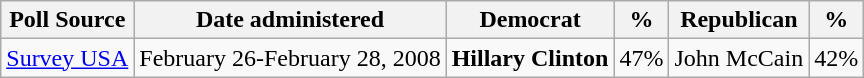<table class="wikitable">
<tr valign=bottom>
<th>Poll Source</th>
<th>Date administered</th>
<th>Democrat</th>
<th>%</th>
<th>Republican</th>
<th>%</th>
</tr>
<tr>
<td><a href='#'>Survey USA</a></td>
<td>February 26-February 28, 2008</td>
<td><strong>Hillary Clinton</strong></td>
<td>47%</td>
<td>John McCain</td>
<td>42%</td>
</tr>
</table>
